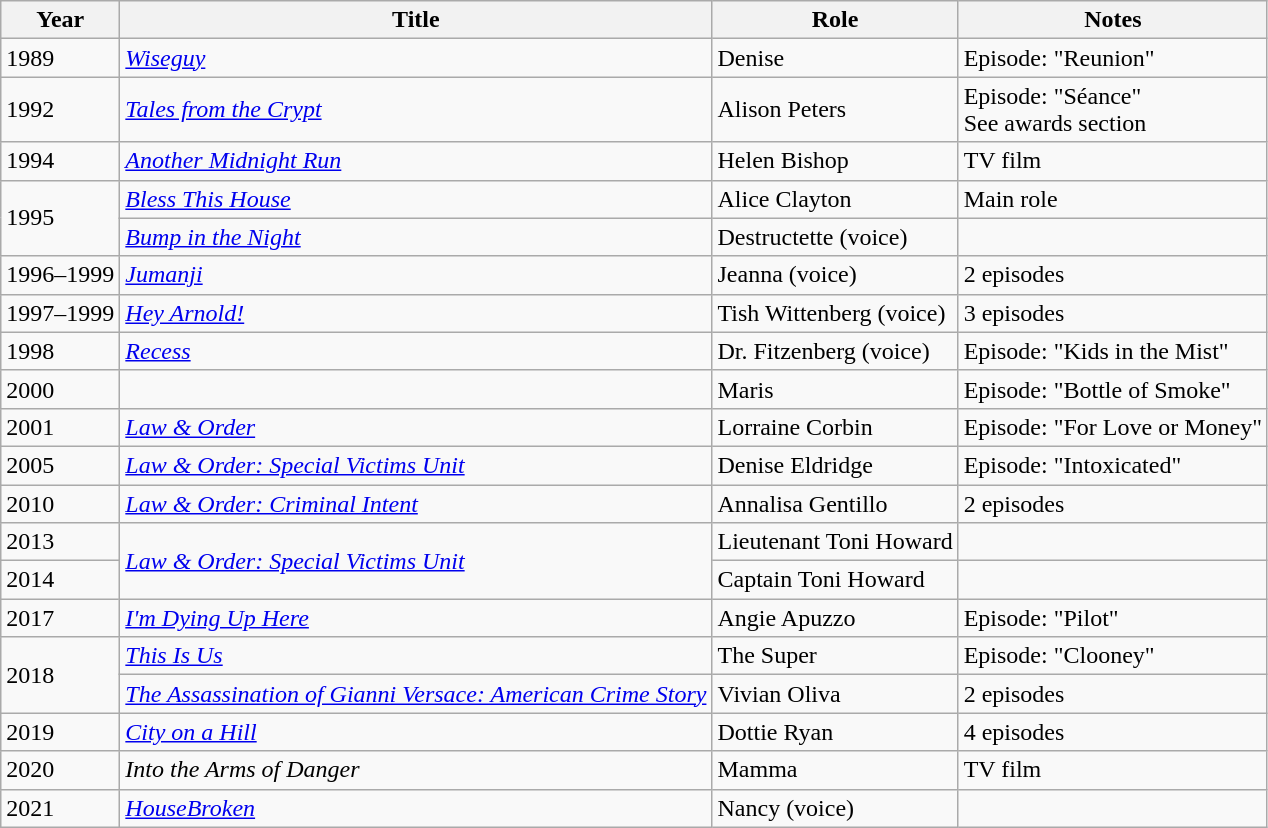<table class="wikitable sortable">
<tr>
<th>Year</th>
<th>Title</th>
<th>Role</th>
<th class="unsortable">Notes</th>
</tr>
<tr>
<td>1989</td>
<td><em><a href='#'>Wiseguy</a></em></td>
<td>Denise</td>
<td>Episode: "Reunion"</td>
</tr>
<tr>
<td>1992</td>
<td><em><a href='#'>Tales from the Crypt</a></em></td>
<td>Alison Peters</td>
<td>Episode: "Séance" <br> See awards section</td>
</tr>
<tr>
<td>1994</td>
<td><em><a href='#'>Another Midnight Run</a></em></td>
<td>Helen Bishop</td>
<td>TV film</td>
</tr>
<tr>
<td rowspan="2">1995</td>
<td><em><a href='#'>Bless This House</a></em></td>
<td>Alice Clayton</td>
<td>Main role</td>
</tr>
<tr>
<td><em><a href='#'>Bump in the Night</a></em></td>
<td>Destructette (voice)</td>
<td></td>
</tr>
<tr>
<td>1996–1999</td>
<td><em><a href='#'>Jumanji</a></em></td>
<td>Jeanna (voice)</td>
<td>2 episodes</td>
</tr>
<tr>
<td>1997–1999</td>
<td><em><a href='#'>Hey Arnold!</a></em></td>
<td>Tish Wittenberg (voice)</td>
<td>3 episodes</td>
</tr>
<tr>
<td>1998</td>
<td><em><a href='#'>Recess</a></em></td>
<td>Dr. Fitzenberg (voice)</td>
<td>Episode: "Kids in the Mist"</td>
</tr>
<tr>
<td>2000</td>
<td><em></em></td>
<td>Maris</td>
<td>Episode: "Bottle of Smoke"</td>
</tr>
<tr>
<td>2001</td>
<td><em><a href='#'>Law & Order</a></em></td>
<td>Lorraine Corbin</td>
<td>Episode: "For Love or Money"</td>
</tr>
<tr>
<td>2005</td>
<td><em><a href='#'>Law & Order: Special Victims Unit</a></em></td>
<td>Denise Eldridge</td>
<td>Episode: "Intoxicated"</td>
</tr>
<tr>
<td>2010</td>
<td><em><a href='#'>Law & Order: Criminal Intent</a></em></td>
<td>Annalisa Gentillo</td>
<td>2 episodes</td>
</tr>
<tr>
<td>2013</td>
<td rowspan="2"><em><a href='#'>Law & Order: Special Victims Unit</a></em></td>
<td>Lieutenant Toni Howard</td>
<td></td>
</tr>
<tr>
<td>2014</td>
<td>Captain Toni Howard</td>
<td></td>
</tr>
<tr>
<td>2017</td>
<td><em><a href='#'>I'm Dying Up Here</a></em></td>
<td>Angie Apuzzo</td>
<td>Episode: "Pilot"</td>
</tr>
<tr>
<td rowspan=2>2018</td>
<td><em><a href='#'>This Is Us</a></em></td>
<td>The Super</td>
<td>Episode: "Clooney"</td>
</tr>
<tr>
<td><em><a href='#'>The Assassination of Gianni Versace: American Crime Story</a></em></td>
<td>Vivian Oliva</td>
<td>2 episodes</td>
</tr>
<tr>
<td>2019</td>
<td><em><a href='#'>City on a Hill</a></em></td>
<td>Dottie Ryan</td>
<td>4 episodes</td>
</tr>
<tr>
<td>2020</td>
<td><em>Into the Arms of Danger</em></td>
<td>Mamma</td>
<td>TV film</td>
</tr>
<tr>
<td>2021</td>
<td><em><a href='#'>HouseBroken</a></em></td>
<td>Nancy (voice)</td>
<td></td>
</tr>
</table>
